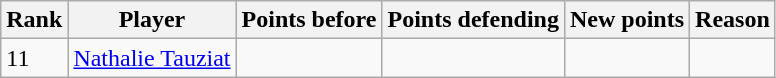<table class="wikitable sortable">
<tr>
<th>Rank</th>
<th>Player</th>
<th>Points before</th>
<th>Points defending</th>
<th>New points</th>
<th>Reason</th>
</tr>
<tr>
<td>11</td>
<td> <a href='#'>Nathalie Tauziat</a></td>
<td></td>
<td></td>
<td></td>
<td></td>
</tr>
</table>
